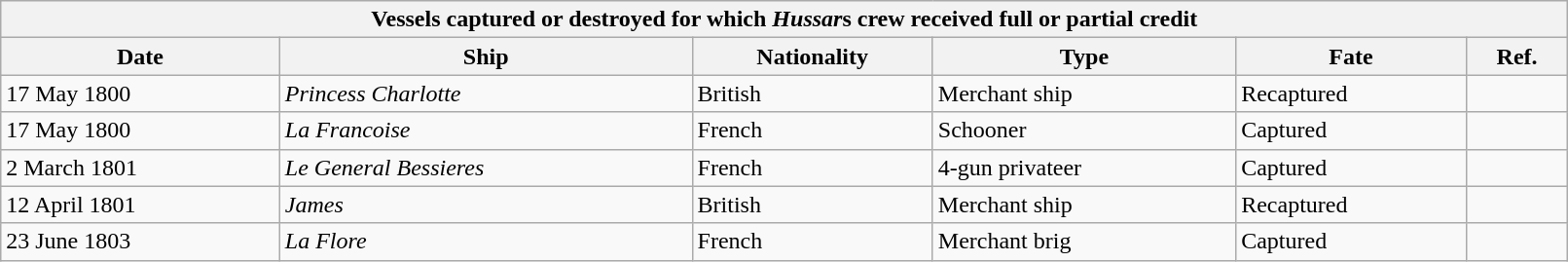<table class="wikitable" style="width:85%; align-center">
<tr>
<th colspan="6">Vessels captured or destroyed for which <em>Hussar</em>s crew received full or partial credit</th>
</tr>
<tr>
<th>Date</th>
<th>Ship</th>
<th>Nationality</th>
<th>Type</th>
<th>Fate</th>
<th>Ref.</th>
</tr>
<tr>
<td>17 May 1800</td>
<td><em>Princess Charlotte</em></td>
<td> British</td>
<td>Merchant ship</td>
<td>Recaptured</td>
<td></td>
</tr>
<tr>
<td>17 May 1800</td>
<td><em>La Francoise</em></td>
<td> French</td>
<td>Schooner</td>
<td>Captured</td>
<td></td>
</tr>
<tr>
<td>2 March 1801</td>
<td><em>Le General Bessieres</em></td>
<td> French</td>
<td>4-gun privateer</td>
<td>Captured</td>
<td></td>
</tr>
<tr>
<td>12 April 1801</td>
<td><em>James</em></td>
<td> British</td>
<td>Merchant ship</td>
<td>Recaptured</td>
<td></td>
</tr>
<tr>
<td>23 June 1803</td>
<td><em>La Flore</em></td>
<td> French</td>
<td>Merchant brig</td>
<td>Captured</td>
<td></td>
</tr>
</table>
